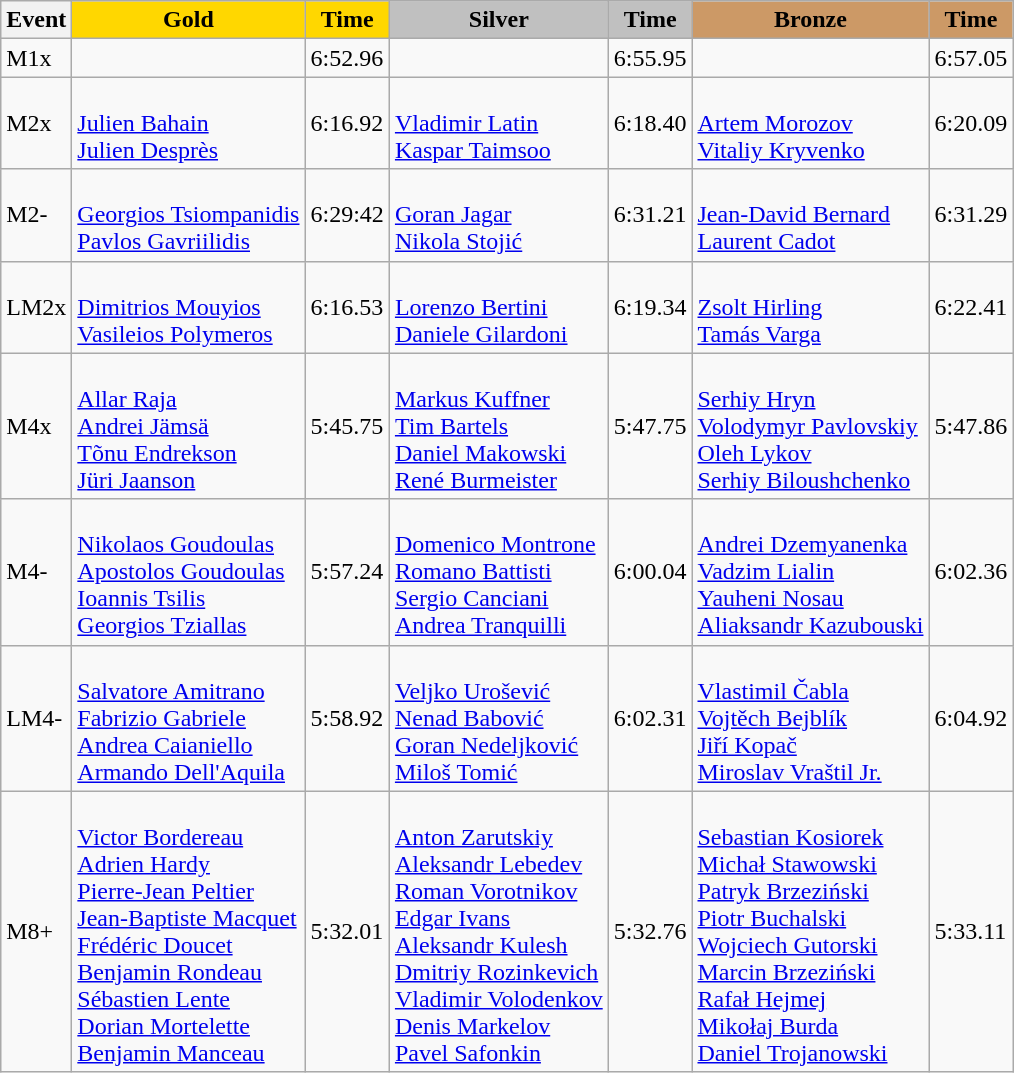<table class="wikitable">
<tr>
<th scope="col">Event</th>
<th scope="col" style="background:gold;">Gold</th>
<th scope="col" style="background:gold;">Time</th>
<th scope="col" style="background:silver;">Silver</th>
<th scope="col" style="background:silver;">Time</th>
<th scope="col" style="background:#c96;">Bronze</th>
<th scope="col" style="background:#c96;">Time</th>
</tr>
<tr>
<td>M1x</td>
<td></td>
<td>6:52.96</td>
<td></td>
<td>6:55.95</td>
<td></td>
<td>6:57.05</td>
</tr>
<tr>
<td>M2x</td>
<td><br> <a href='#'>Julien Bahain</a><br> <a href='#'>Julien Desprès</a></td>
<td>6:16.92</td>
<td><br> <a href='#'>Vladimir Latin</a><br> <a href='#'>Kaspar Taimsoo</a></td>
<td>6:18.40</td>
<td><br> <a href='#'>Artem Morozov</a><br> <a href='#'>Vitaliy Kryvenko</a></td>
<td>6:20.09</td>
</tr>
<tr>
<td>M2-</td>
<td><br> <a href='#'>Georgios Tsiompanidis</a><br> <a href='#'>Pavlos Gavriilidis</a></td>
<td>6:29:42</td>
<td><br> <a href='#'>Goran Jagar</a><br> <a href='#'>Nikola Stojić</a></td>
<td>6:31.21</td>
<td><br> <a href='#'>Jean-David Bernard</a><br> <a href='#'>Laurent Cadot</a></td>
<td>6:31.29</td>
</tr>
<tr>
<td>LM2x</td>
<td><br> <a href='#'>Dimitrios Mouyios</a><br> <a href='#'>Vasileios Polymeros</a></td>
<td>6:16.53</td>
<td><br> <a href='#'>Lorenzo Bertini</a><br> <a href='#'>Daniele Gilardoni</a></td>
<td>6:19.34</td>
<td><br> <a href='#'>Zsolt Hirling</a><br> <a href='#'>Tamás Varga</a></td>
<td>6:22.41</td>
</tr>
<tr>
<td>M4x</td>
<td><br> <a href='#'>Allar Raja</a><br> <a href='#'>Andrei Jämsä</a><br> <a href='#'>Tõnu Endrekson</a><br> <a href='#'>Jüri Jaanson</a></td>
<td>5:45.75</td>
<td><br> <a href='#'>Markus Kuffner</a><br> <a href='#'>Tim Bartels</a><br> <a href='#'>Daniel Makowski</a><br> <a href='#'>René Burmeister</a></td>
<td>5:47.75</td>
<td><br> <a href='#'>Serhiy Hryn</a><br> <a href='#'>Volodymyr Pavlovskiy</a><br> <a href='#'>Oleh Lykov</a><br> <a href='#'>Serhiy Biloushchenko</a></td>
<td>5:47.86</td>
</tr>
<tr>
<td>M4-</td>
<td><br> <a href='#'>Nikolaos Goudoulas</a><br> <a href='#'>Apostolos Goudoulas</a><br> <a href='#'>Ioannis Tsilis</a><br>  <a href='#'>Georgios Tziallas</a></td>
<td>5:57.24</td>
<td><br> <a href='#'>Domenico Montrone</a><br> <a href='#'>Romano Battisti</a><br> <a href='#'>Sergio Canciani</a><br> <a href='#'>Andrea Tranquilli</a></td>
<td>6:00.04</td>
<td><br> <a href='#'>Andrei Dzemyanenka</a><br> <a href='#'>Vadzim Lialin</a><br> <a href='#'>Yauheni Nosau</a><br> <a href='#'>Aliaksandr Kazubouski</a></td>
<td>6:02.36</td>
</tr>
<tr>
<td>LM4-</td>
<td><br> <a href='#'>Salvatore Amitrano</a><br> <a href='#'>Fabrizio Gabriele</a><br> <a href='#'>Andrea Caianiello</a><br> <a href='#'>Armando Dell'Aquila</a></td>
<td>5:58.92</td>
<td><br> <a href='#'>Veljko Urošević</a><br> <a href='#'>Nenad Babović</a><br> <a href='#'>Goran Nedeljković</a><br> <a href='#'>Miloš Tomić</a></td>
<td>6:02.31</td>
<td><br>  <a href='#'>Vlastimil Čabla</a><br> <a href='#'>Vojtěch Bejblík</a><br> <a href='#'>Jiří Kopač</a><br> <a href='#'>Miroslav Vraštil Jr.</a></td>
<td>6:04.92</td>
</tr>
<tr>
<td>M8+</td>
<td><br> <a href='#'>Victor Bordereau</a><br> <a href='#'>Adrien Hardy</a><br> <a href='#'>Pierre-Jean Peltier</a><br> <a href='#'>Jean-Baptiste Macquet</a><br> <a href='#'>Frédéric Doucet</a><br> <a href='#'>Benjamin Rondeau</a><br> <a href='#'>Sébastien Lente</a><br> <a href='#'>Dorian Mortelette</a><br> <a href='#'>Benjamin Manceau</a></td>
<td>5:32.01</td>
<td><br> <a href='#'>Anton Zarutskiy</a><br> <a href='#'>Aleksandr Lebedev</a><br> <a href='#'>Roman Vorotnikov</a><br> <a href='#'>Edgar Ivans</a><br> <a href='#'>Aleksandr Kulesh</a><br> <a href='#'>Dmitriy Rozinkevich</a><br> <a href='#'>Vladimir Volodenkov</a><br> <a href='#'>Denis Markelov</a><br> <a href='#'>Pavel Safonkin</a></td>
<td>5:32.76</td>
<td><br> <a href='#'>Sebastian Kosiorek</a><br> <a href='#'>Michał Stawowski</a><br> <a href='#'>Patryk Brzeziński</a><br> <a href='#'>Piotr Buchalski</a><br> <a href='#'>Wojciech Gutorski</a><br> <a href='#'>Marcin Brzeziński</a><br> <a href='#'>Rafał Hejmej</a><br> <a href='#'>Mikołaj Burda</a><br> <a href='#'>Daniel Trojanowski</a></td>
<td>5:33.11</td>
</tr>
</table>
